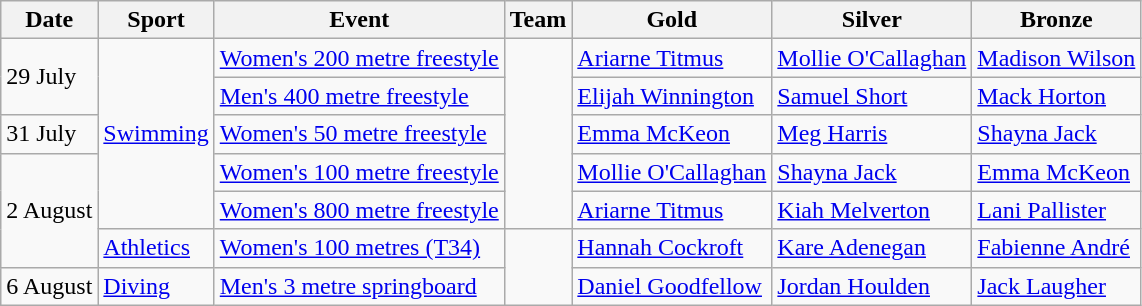<table class="wikitable sortable">
<tr>
<th>Date</th>
<th>Sport</th>
<th>Event</th>
<th>Team</th>
<th>Gold</th>
<th>Silver</th>
<th>Bronze</th>
</tr>
<tr>
<td rowspan="2">29 July</td>
<td rowspan="5"><a href='#'>Swimming</a></td>
<td><a href='#'>Women's 200 metre freestyle</a></td>
<td rowspan="5"></td>
<td><a href='#'>Ariarne Titmus</a></td>
<td><a href='#'>Mollie O'Callaghan</a></td>
<td><a href='#'>Madison Wilson</a></td>
</tr>
<tr>
<td><a href='#'>Men's 400 metre freestyle</a></td>
<td><a href='#'>Elijah Winnington</a></td>
<td><a href='#'>Samuel Short</a></td>
<td><a href='#'>Mack Horton</a></td>
</tr>
<tr>
<td>31 July</td>
<td><a href='#'>Women's 50 metre freestyle</a></td>
<td><a href='#'>Emma McKeon</a></td>
<td><a href='#'>Meg Harris</a></td>
<td><a href='#'>Shayna Jack</a></td>
</tr>
<tr>
<td rowspan="3">2 August</td>
<td><a href='#'>Women's 100 metre freestyle</a></td>
<td><a href='#'>Mollie O'Callaghan</a></td>
<td><a href='#'>Shayna Jack</a></td>
<td><a href='#'>Emma McKeon</a></td>
</tr>
<tr>
<td><a href='#'>Women's 800 metre freestyle</a></td>
<td><a href='#'>Ariarne Titmus</a></td>
<td><a href='#'>Kiah Melverton</a></td>
<td><a href='#'>Lani Pallister</a></td>
</tr>
<tr>
<td><a href='#'>Athletics</a></td>
<td><a href='#'>Women's 100 metres (T34)</a></td>
<td rowspan="2"></td>
<td><a href='#'>Hannah Cockroft</a></td>
<td><a href='#'>Kare Adenegan</a></td>
<td><a href='#'>Fabienne André</a></td>
</tr>
<tr>
<td>6 August</td>
<td><a href='#'>Diving</a></td>
<td><a href='#'>Men's 3 metre springboard</a></td>
<td><a href='#'>Daniel Goodfellow</a></td>
<td><a href='#'>Jordan Houlden</a></td>
<td><a href='#'>Jack Laugher</a></td>
</tr>
</table>
